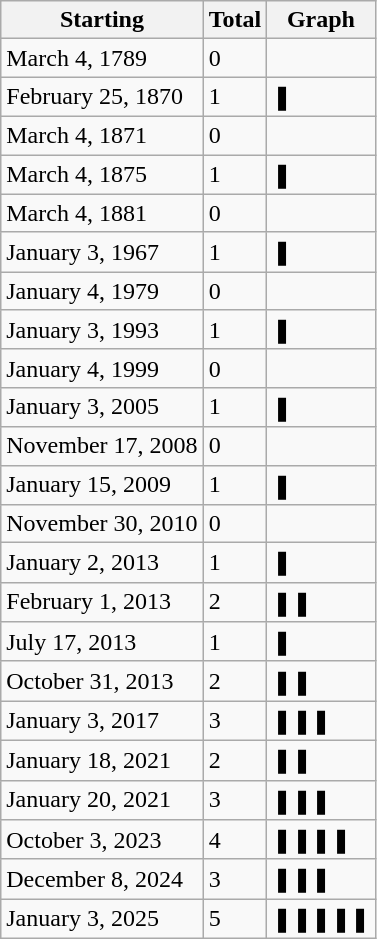<table class="wikitable sortable">
<tr>
<th>Starting</th>
<th>Total</th>
<th>Graph</th>
</tr>
<tr>
<td>March 4, 1789</td>
<td>0</td>
<td> </td>
</tr>
<tr>
<td>February 25, 1870</td>
<td>1</td>
<td><span>❚</span></td>
</tr>
<tr>
<td>March 4, 1871</td>
<td>0</td>
<td> </td>
</tr>
<tr>
<td>March 4, 1875</td>
<td>1</td>
<td><span>❚</span></td>
</tr>
<tr>
<td>March 4, 1881</td>
<td>0</td>
<td> </td>
</tr>
<tr>
<td>January 3, 1967</td>
<td>1</td>
<td><span>❚</span></td>
</tr>
<tr>
<td>January 4, 1979</td>
<td>0</td>
<td> </td>
</tr>
<tr>
<td>January 3, 1993</td>
<td>1</td>
<td><span>❚</span></td>
</tr>
<tr>
<td>January 4, 1999</td>
<td>0</td>
<td> </td>
</tr>
<tr>
<td>January 3, 2005</td>
<td>1</td>
<td><span>❚</span></td>
</tr>
<tr>
<td>November 17, 2008</td>
<td>0</td>
<td> </td>
</tr>
<tr>
<td>January 15, 2009</td>
<td>1</td>
<td><span>❚</span></td>
</tr>
<tr>
<td>November 30, 2010</td>
<td>0</td>
<td> </td>
</tr>
<tr>
<td>January 2, 2013</td>
<td>1</td>
<td><span>❚</span></td>
</tr>
<tr>
<td>February 1, 2013</td>
<td>2</td>
<td><span>❚</span><span>❚</span></td>
</tr>
<tr>
<td>July 17, 2013</td>
<td>1</td>
<td><span>❚</span></td>
</tr>
<tr>
<td>October 31, 2013</td>
<td>2</td>
<td><span>❚</span><span>❚</span></td>
</tr>
<tr>
<td>January 3, 2017</td>
<td>3</td>
<td><span>❚</span><span>❚❚</span></td>
</tr>
<tr>
<td>January 18, 2021</td>
<td>2</td>
<td><span>❚</span><span>❚</span></td>
</tr>
<tr>
<td>January 20, 2021</td>
<td>3</td>
<td><span>❚</span><span>❚❚</span></td>
</tr>
<tr>
<td>October 3, 2023</td>
<td>4</td>
<td><span>❚</span><span>❚❚❚</span></td>
</tr>
<tr>
<td>December 8, 2024</td>
<td>3</td>
<td><span>❚</span><span>❚❚</span></td>
</tr>
<tr>
<td>January 3, 2025</td>
<td>5</td>
<td><span>❚</span><span>❚❚❚❚</span></td>
</tr>
</table>
